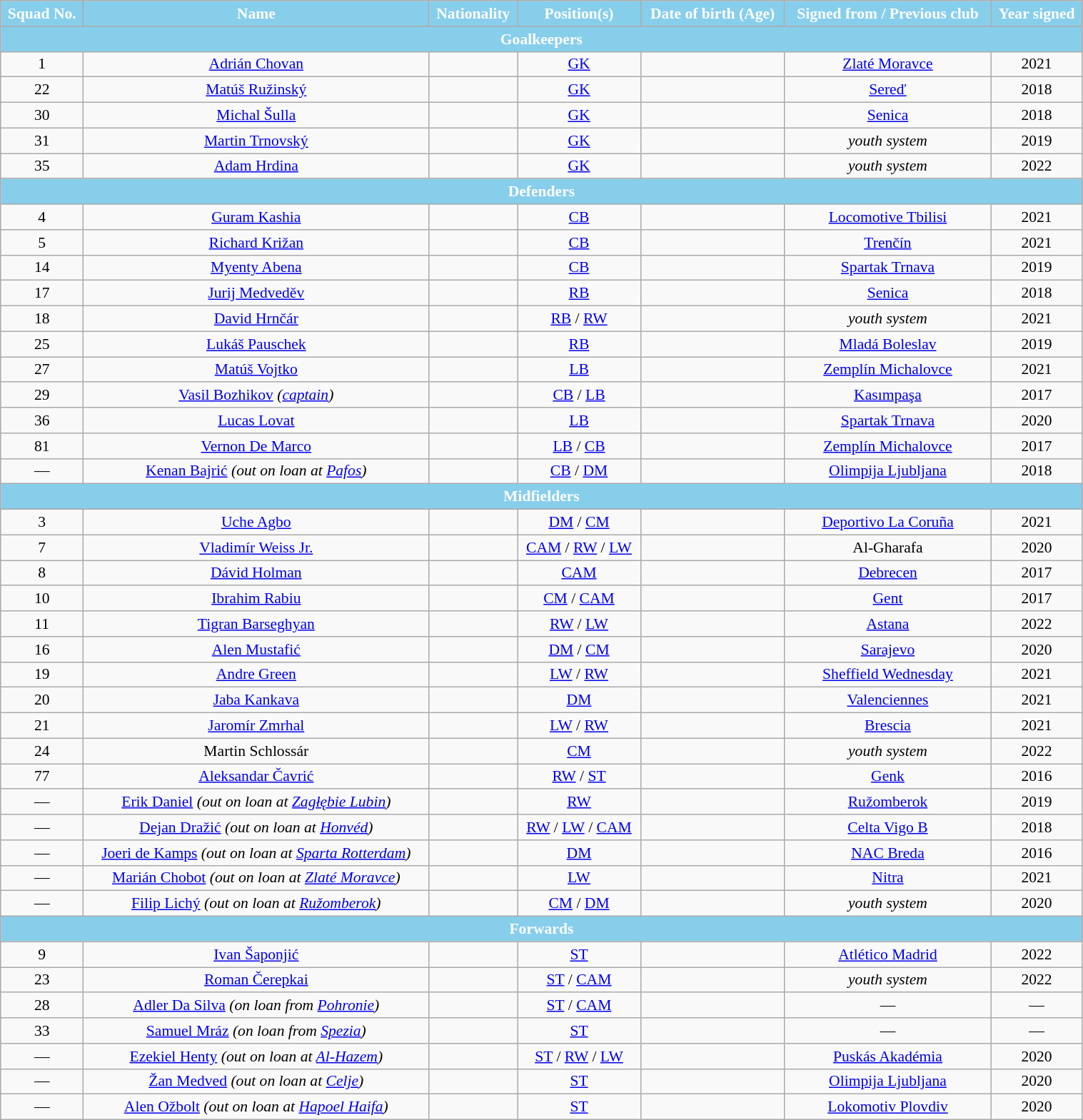<table class="wikitable" style="text-align:center; font-size:90%; width:80%;">
<tr>
<th style="background:#87CEEB; color:white; text-align:center;">Squad No.</th>
<th style="background:#87CEEB; color:white; text-align:center;">Name</th>
<th style="background:#87CEEB; color:white; text-align:center;">Nationality</th>
<th style="background:#87CEEB; color:white; text-align:center;">Position(s)</th>
<th style="background:#87CEEB; color:white; text-align:center;">Date of birth (Age)</th>
<th style="background:#87CEEB; color:white; text-align:center;">Signed from / Previous club</th>
<th style="background:#87CEEB; color:white; text-align:center;">Year signed</th>
</tr>
<tr>
<th colspan="10" style="background:#87CEEB; color:white; text-align:center">Goalkeepers</th>
</tr>
<tr>
<td>1</td>
<td><a href='#'>Adrián Chovan</a></td>
<td></td>
<td><a href='#'>GK</a></td>
<td></td>
<td> <a href='#'>Zlaté Moravce</a></td>
<td>2021</td>
</tr>
<tr>
<td>22</td>
<td><a href='#'>Matúš Ružinský</a></td>
<td></td>
<td><a href='#'>GK</a></td>
<td></td>
<td> <a href='#'>Sereď</a></td>
<td>2018</td>
</tr>
<tr>
<td>30</td>
<td><a href='#'>Michal Šulla</a></td>
<td></td>
<td><a href='#'>GK</a></td>
<td></td>
<td> <a href='#'>Senica</a></td>
<td>2018</td>
</tr>
<tr>
<td>31</td>
<td><a href='#'>Martin Trnovský</a></td>
<td></td>
<td><a href='#'>GK</a></td>
<td></td>
<td><em>youth system</em></td>
<td>2019</td>
</tr>
<tr>
<td>35</td>
<td><a href='#'>Adam Hrdina</a></td>
<td></td>
<td><a href='#'>GK</a></td>
<td></td>
<td><em>youth system</em></td>
<td>2022</td>
</tr>
<tr>
<th colspan="10" style="background:#87CEEB; color:white; text-align:center">Defenders</th>
</tr>
<tr>
<td>4</td>
<td><a href='#'>Guram Kashia</a></td>
<td></td>
<td><a href='#'>CB</a></td>
<td></td>
<td> <a href='#'>Locomotive Tbilisi</a></td>
<td>2021</td>
</tr>
<tr>
<td>5</td>
<td><a href='#'>Richard Križan</a></td>
<td></td>
<td><a href='#'>CB</a></td>
<td></td>
<td> <a href='#'>Trenčín</a></td>
<td>2021</td>
</tr>
<tr>
<td>14</td>
<td><a href='#'>Myenty Abena</a></td>
<td> </td>
<td><a href='#'>CB</a></td>
<td></td>
<td> <a href='#'>Spartak Trnava</a></td>
<td>2019</td>
</tr>
<tr>
<td>17</td>
<td><a href='#'>Jurij Medveděv</a></td>
<td> </td>
<td><a href='#'>RB</a></td>
<td></td>
<td> <a href='#'>Senica</a></td>
<td>2018</td>
</tr>
<tr>
<td>18</td>
<td><a href='#'>David Hrnčár</a></td>
<td></td>
<td><a href='#'>RB</a> / <a href='#'>RW</a></td>
<td></td>
<td><em>youth system</em></td>
<td>2021</td>
</tr>
<tr>
<td>25</td>
<td><a href='#'>Lukáš Pauschek</a></td>
<td></td>
<td><a href='#'>RB</a></td>
<td></td>
<td> <a href='#'>Mladá Boleslav</a></td>
<td>2019</td>
</tr>
<tr>
<td>27</td>
<td><a href='#'>Matúš Vojtko</a></td>
<td></td>
<td><a href='#'>LB</a></td>
<td></td>
<td> <a href='#'>Zemplín Michalovce</a></td>
<td>2021</td>
</tr>
<tr>
<td>29</td>
<td><a href='#'>Vasil Bozhikov</a> <em>(<a href='#'>captain</a>)</em></td>
<td></td>
<td><a href='#'>CB</a> / <a href='#'>LB</a></td>
<td></td>
<td> <a href='#'>Kasımpaşa</a></td>
<td>2017</td>
</tr>
<tr>
<td>36</td>
<td><a href='#'>Lucas Lovat</a></td>
<td></td>
<td><a href='#'>LB</a></td>
<td></td>
<td> <a href='#'>Spartak Trnava</a></td>
<td>2020</td>
</tr>
<tr>
<td>81</td>
<td><a href='#'>Vernon De Marco</a></td>
<td> </td>
<td><a href='#'>LB</a> / <a href='#'>CB</a></td>
<td></td>
<td> <a href='#'>Zemplín Michalovce</a></td>
<td>2017</td>
</tr>
<tr>
<td>—</td>
<td><a href='#'>Kenan Bajrić</a> <em>(out on loan at  <a href='#'>Pafos</a>)</em></td>
<td></td>
<td><a href='#'>CB</a> / <a href='#'>DM</a></td>
<td></td>
<td> <a href='#'>Olimpija Ljubljana</a></td>
<td>2018</td>
</tr>
<tr>
<th colspan="11" style="background:#87CEEB; color:white; text-align:center">Midfielders</th>
</tr>
<tr>
<td>3</td>
<td><a href='#'>Uche Agbo</a></td>
<td></td>
<td><a href='#'>DM</a> / <a href='#'>CM</a></td>
<td></td>
<td> <a href='#'>Deportivo La Coruña</a></td>
<td>2021</td>
</tr>
<tr>
<td>7</td>
<td><a href='#'>Vladimír Weiss Jr.</a></td>
<td></td>
<td><a href='#'>CAM</a> / <a href='#'>RW</a> / <a href='#'>LW</a></td>
<td></td>
<td> Al-Gharafa</td>
<td>2020</td>
</tr>
<tr>
<td>8</td>
<td><a href='#'>Dávid Holman</a></td>
<td></td>
<td><a href='#'>CAM</a></td>
<td></td>
<td> <a href='#'>Debrecen</a></td>
<td>2017</td>
</tr>
<tr>
<td>10</td>
<td><a href='#'>Ibrahim Rabiu</a></td>
<td></td>
<td><a href='#'>CM</a> / <a href='#'>CAM</a></td>
<td></td>
<td> <a href='#'>Gent</a></td>
<td>2017</td>
</tr>
<tr>
<td>11</td>
<td><a href='#'>Tigran Barseghyan</a></td>
<td></td>
<td><a href='#'>RW</a> / <a href='#'>LW</a></td>
<td></td>
<td> <a href='#'>Astana</a></td>
<td>2022</td>
</tr>
<tr>
<td>16</td>
<td><a href='#'>Alen Mustafić</a></td>
<td></td>
<td><a href='#'>DM</a> / <a href='#'>CM</a></td>
<td></td>
<td> <a href='#'>Sarajevo</a></td>
<td>2020</td>
</tr>
<tr>
<td>19</td>
<td><a href='#'>Andre Green</a></td>
<td></td>
<td><a href='#'>LW</a> / <a href='#'>RW</a></td>
<td></td>
<td> <a href='#'>Sheffield Wednesday</a></td>
<td>2021</td>
</tr>
<tr>
<td>20</td>
<td><a href='#'>Jaba Kankava</a></td>
<td></td>
<td><a href='#'>DM</a></td>
<td></td>
<td> <a href='#'>Valenciennes</a></td>
<td>2021</td>
</tr>
<tr>
<td>21</td>
<td><a href='#'>Jaromír Zmrhal</a></td>
<td></td>
<td><a href='#'>LW</a> / <a href='#'>RW</a></td>
<td></td>
<td> <a href='#'>Brescia</a></td>
<td>2021</td>
</tr>
<tr>
<td>24</td>
<td>Martin Schlossár</td>
<td></td>
<td><a href='#'>CM</a></td>
<td></td>
<td><em>youth system</em></td>
<td>2022</td>
</tr>
<tr>
<td>77</td>
<td><a href='#'>Aleksandar Čavrić</a></td>
<td></td>
<td><a href='#'>RW</a> / <a href='#'>ST</a></td>
<td></td>
<td> <a href='#'>Genk</a></td>
<td>2016</td>
</tr>
<tr>
<td>—</td>
<td><a href='#'>Erik Daniel</a> <em>(out on loan at  <a href='#'>Zagłębie Lubin</a>)</em></td>
<td> </td>
<td><a href='#'>RW</a></td>
<td></td>
<td> <a href='#'>Ružomberok</a></td>
<td>2019</td>
</tr>
<tr>
<td>—</td>
<td><a href='#'>Dejan Dražić</a> <em>(out on loan at  <a href='#'>Honvéd</a>)</em></td>
<td></td>
<td><a href='#'>RW</a> / <a href='#'>LW</a> / <a href='#'>CAM</a></td>
<td></td>
<td> <a href='#'>Celta Vigo B</a></td>
<td>2018</td>
</tr>
<tr>
<td>—</td>
<td><a href='#'>Joeri de Kamps</a> <em>(out on loan at  <a href='#'>Sparta Rotterdam</a>)</em></td>
<td></td>
<td><a href='#'>DM</a></td>
<td></td>
<td> <a href='#'>NAC Breda</a></td>
<td>2016</td>
</tr>
<tr>
<td>—</td>
<td><a href='#'>Marián Chobot</a> <em>(out on loan at  <a href='#'>Zlaté Moravce</a>)</em></td>
<td></td>
<td><a href='#'>LW</a></td>
<td></td>
<td> <a href='#'>Nitra</a></td>
<td>2021</td>
</tr>
<tr>
<td>—</td>
<td><a href='#'>Filip Lichý</a> <em>(out on loan at  <a href='#'>Ružomberok</a>)</em></td>
<td></td>
<td><a href='#'>CM</a> / <a href='#'>DM</a></td>
<td></td>
<td><em>youth system</em></td>
<td>2020</td>
</tr>
<tr>
<th colspan="10" style="background:#87CEEB; color:white; text-align:center">Forwards</th>
</tr>
<tr>
<td>9</td>
<td><a href='#'>Ivan Šaponjić</a></td>
<td></td>
<td><a href='#'>ST</a></td>
<td></td>
<td> <a href='#'>Atlético Madrid</a></td>
<td>2022</td>
</tr>
<tr>
<td>23</td>
<td><a href='#'>Roman Čerepkai</a></td>
<td></td>
<td><a href='#'>ST</a> / <a href='#'>CAM</a></td>
<td></td>
<td><em>youth system</em></td>
<td>2022</td>
</tr>
<tr>
<td>28</td>
<td><a href='#'>Adler Da Silva</a> <em>(on loan from  <a href='#'>Pohronie</a>)</em></td>
<td> </td>
<td><a href='#'>ST</a> / <a href='#'>CAM</a></td>
<td></td>
<td>—</td>
<td>—</td>
</tr>
<tr>
<td>33</td>
<td><a href='#'>Samuel Mráz</a> <em>(on loan from  <a href='#'>Spezia</a>)</em></td>
<td></td>
<td><a href='#'>ST</a></td>
<td></td>
<td>—</td>
<td>—</td>
</tr>
<tr>
<td>—</td>
<td><a href='#'>Ezekiel Henty</a> <em>(out on loan at  <a href='#'>Al-Hazem</a>)</em></td>
<td></td>
<td><a href='#'>ST</a> / <a href='#'>RW</a> / <a href='#'>LW</a></td>
<td></td>
<td> <a href='#'>Puskás Akadémia</a></td>
<td>2020</td>
</tr>
<tr>
<td>—</td>
<td><a href='#'>Žan Medved</a> <em>(out on loan at  <a href='#'>Celje</a>)</em></td>
<td></td>
<td><a href='#'>ST</a></td>
<td></td>
<td> <a href='#'>Olimpija Ljubljana</a></td>
<td>2020</td>
</tr>
<tr>
<td>—</td>
<td><a href='#'>Alen Ožbolt</a> <em>(out on loan at  <a href='#'>Hapoel Haifa</a>)</em></td>
<td></td>
<td><a href='#'>ST</a></td>
<td></td>
<td> <a href='#'>Lokomotiv Plovdiv</a></td>
<td>2020</td>
</tr>
</table>
